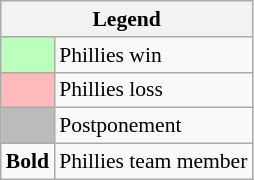<table class="wikitable" style="font-size:90%">
<tr>
<th colspan="2">Legend</th>
</tr>
<tr>
<td style="background:#bfb;"> </td>
<td>Phillies win</td>
</tr>
<tr>
<td style="background:#fbb;"> </td>
<td>Phillies loss</td>
</tr>
<tr>
<td style="background:#bbb;"> </td>
<td>Postponement</td>
</tr>
<tr>
<td><strong>Bold</strong></td>
<td>Phillies team member</td>
</tr>
</table>
